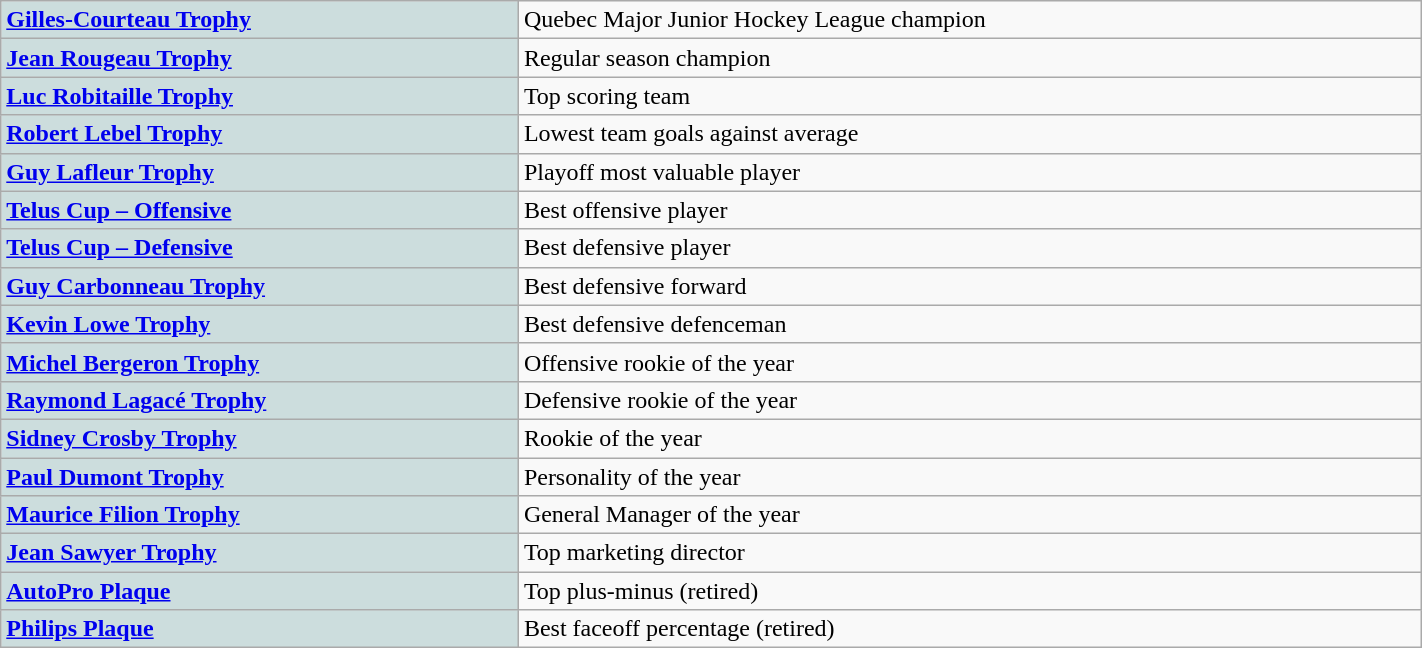<table class="wikitable" width="75%">
<tr>
<td style="font-weight:bold; background-color:#ccdddd;"><a href='#'>Gilles-Courteau Trophy</a></td>
<td>Quebec Major Junior Hockey League champion</td>
</tr>
<tr>
<td style="font-weight:bold; background-color:#ccdddd;"><a href='#'>Jean Rougeau Trophy</a></td>
<td>Regular season champion</td>
</tr>
<tr>
<td style="font-weight:bold; background-color:#ccdddd;"><a href='#'>Luc Robitaille Trophy</a></td>
<td>Top scoring team</td>
</tr>
<tr>
<td style="font-weight:bold; background-color:#ccdddd;"><a href='#'>Robert Lebel Trophy</a></td>
<td>Lowest team goals against average</td>
</tr>
<tr>
<td style="font-weight:bold; background-color:#ccdddd;"><a href='#'>Guy Lafleur Trophy</a></td>
<td>Playoff most valuable player</td>
</tr>
<tr>
<td style="font-weight:bold; background-color:#ccdddd;"><a href='#'>Telus Cup – Offensive</a></td>
<td>Best offensive player</td>
</tr>
<tr>
<td style="font-weight:bold; background-color:#ccdddd;"><a href='#'>Telus Cup – Defensive</a></td>
<td>Best defensive player</td>
</tr>
<tr>
<td style="font-weight:bold; background-color:#ccdddd;"><a href='#'>Guy Carbonneau Trophy</a></td>
<td>Best defensive forward</td>
</tr>
<tr>
<td style="font-weight:bold; background-color:#ccdddd;"><a href='#'>Kevin Lowe Trophy</a></td>
<td>Best defensive defenceman</td>
</tr>
<tr>
<td style="font-weight:bold; background-color:#ccdddd;"><a href='#'>Michel Bergeron Trophy</a></td>
<td>Offensive rookie of the year</td>
</tr>
<tr>
<td style="font-weight:bold; background-color:#ccdddd;"><a href='#'>Raymond Lagacé Trophy</a></td>
<td>Defensive rookie of the year</td>
</tr>
<tr>
<td style="font-weight:bold; background-color:#ccdddd;"><a href='#'>Sidney Crosby Trophy</a></td>
<td>Rookie of the year</td>
</tr>
<tr>
<td style="font-weight:bold; background-color:#ccdddd;"><a href='#'>Paul Dumont Trophy</a></td>
<td>Personality of the year</td>
</tr>
<tr>
<td style="font-weight:bold; background-color:#ccdddd;"><a href='#'>Maurice Filion Trophy</a></td>
<td>General Manager of the year</td>
</tr>
<tr>
<td style="font-weight:bold; background-color:#ccdddd;"><a href='#'>Jean Sawyer Trophy</a></td>
<td>Top marketing director</td>
</tr>
<tr>
<td style="font-weight:bold; background-color:#ccdddd;"><a href='#'>AutoPro Plaque</a></td>
<td>Top plus-minus (retired)</td>
</tr>
<tr>
<td style="font-weight:bold; background-color:#ccdddd;"><a href='#'>Philips Plaque</a></td>
<td>Best faceoff percentage (retired)</td>
</tr>
</table>
